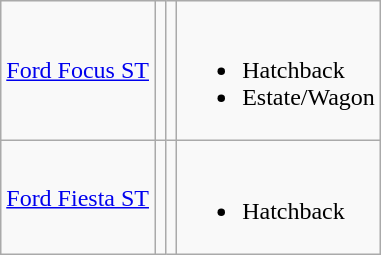<table class="wikitable">
<tr>
<td><a href='#'>Ford Focus ST</a></td>
<td></td>
<td></td>
<td><br><ul><li>Hatchback</li><li>Estate/Wagon</li></ul></td>
</tr>
<tr>
<td><a href='#'>Ford Fiesta ST</a></td>
<td></td>
<td></td>
<td><br><ul><li>Hatchback</li></ul></td>
</tr>
</table>
